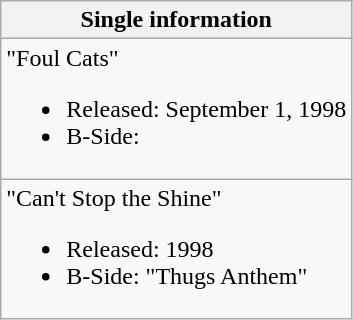<table class="wikitable">
<tr>
<th>Single information</th>
</tr>
<tr>
<td>"Foul Cats"<br><ul><li>Released: September 1, 1998</li><li>B-Side:</li></ul></td>
</tr>
<tr>
<td>"Can't Stop the Shine"<br><ul><li>Released: 1998</li><li>B-Side: "Thugs Anthem"</li></ul></td>
</tr>
</table>
